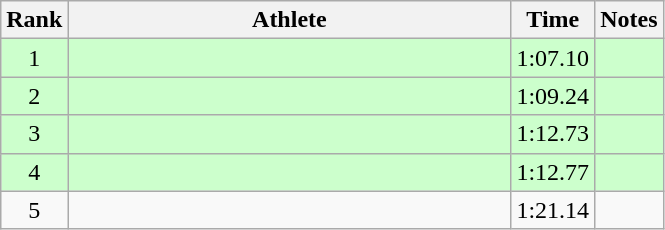<table class="wikitable" style="text-align:center">
<tr>
<th>Rank</th>
<th Style="width:18em">Athlete</th>
<th>Time</th>
<th>Notes</th>
</tr>
<tr style="background:#cfc">
<td>1</td>
<td style="text-align:left"></td>
<td>1:07.10</td>
<td></td>
</tr>
<tr style="background:#cfc">
<td>2</td>
<td style="text-align:left"></td>
<td>1:09.24</td>
<td></td>
</tr>
<tr style="background:#cfc">
<td>3</td>
<td style="text-align:left"></td>
<td>1:12.73</td>
<td></td>
</tr>
<tr style="background:#cfc">
<td>4</td>
<td style="text-align:left"></td>
<td>1:12.77</td>
<td></td>
</tr>
<tr>
<td>5</td>
<td style="text-align:left"></td>
<td>1:21.14</td>
<td></td>
</tr>
</table>
